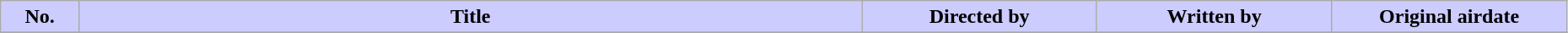<table class="wikitable" width="98%">
<tr>
<th style="background: #CCF" width="5%;">No.</th>
<th style="background: #CCF">Title</th>
<th style="background: #CCF" width="15%;">Directed by</th>
<th style="background: #CCF" width="15%;">Written by</th>
<th style="background: #CCF" width="15%;">Original airdate</th>
</tr>
<tr>
</tr>
</table>
